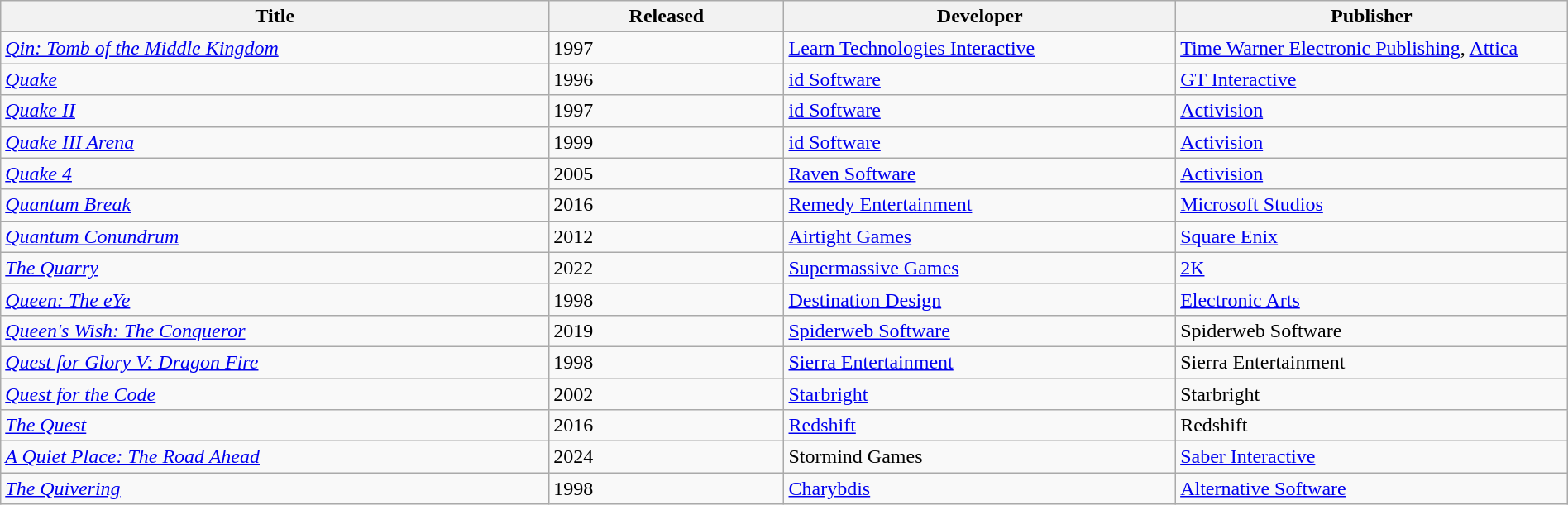<table class="wikitable sortable" width="100%" style="margin:0px 0px">
<tr>
<th width=35%>Title</th>
<th width=15%>Released</th>
<th width=25%>Developer</th>
<th width=25%>Publisher</th>
</tr>
<tr>
<td><em><a href='#'>Qin: Tomb of the Middle Kingdom</a></em></td>
<td>1997</td>
<td><a href='#'>Learn Technologies Interactive</a></td>
<td><a href='#'>Time Warner Electronic Publishing</a>, <a href='#'>Attica</a></td>
</tr>
<tr>
<td><em><a href='#'>Quake</a></em></td>
<td>1996</td>
<td><a href='#'>id Software</a></td>
<td><a href='#'>GT Interactive</a></td>
</tr>
<tr>
<td><em><a href='#'>Quake II</a></em></td>
<td>1997</td>
<td><a href='#'>id Software</a></td>
<td><a href='#'>Activision</a></td>
</tr>
<tr>
<td><em><a href='#'>Quake III Arena</a></em></td>
<td>1999</td>
<td><a href='#'>id Software</a></td>
<td><a href='#'>Activision</a></td>
</tr>
<tr>
<td><em><a href='#'>Quake 4</a></em></td>
<td>2005</td>
<td><a href='#'>Raven Software</a></td>
<td><a href='#'>Activision</a></td>
</tr>
<tr>
<td><em><a href='#'>Quantum Break</a></em></td>
<td>2016</td>
<td><a href='#'>Remedy Entertainment</a></td>
<td><a href='#'>Microsoft Studios</a></td>
</tr>
<tr>
<td><em><a href='#'>Quantum Conundrum</a></em></td>
<td>2012</td>
<td><a href='#'>Airtight Games</a></td>
<td><a href='#'>Square Enix</a></td>
</tr>
<tr>
<td><a href='#'><em>The Quarry</em></a></td>
<td>2022</td>
<td><a href='#'>Supermassive Games</a></td>
<td><a href='#'>2K</a></td>
</tr>
<tr>
<td><em><a href='#'>Queen: The eYe</a></em></td>
<td>1998</td>
<td><a href='#'>Destination Design</a></td>
<td><a href='#'>Electronic Arts</a></td>
</tr>
<tr>
<td><em><a href='#'>Queen's Wish: The Conqueror</a></em></td>
<td>2019</td>
<td><a href='#'>Spiderweb Software</a></td>
<td>Spiderweb Software</td>
</tr>
<tr>
<td><em><a href='#'>Quest for Glory V: Dragon Fire</a></em></td>
<td>1998</td>
<td><a href='#'>Sierra Entertainment</a></td>
<td>Sierra Entertainment</td>
</tr>
<tr>
<td><em><a href='#'>Quest for the Code</a></em></td>
<td>2002</td>
<td><a href='#'>Starbright</a></td>
<td>Starbright</td>
</tr>
<tr>
<td><em><a href='#'>The Quest</a></em></td>
<td>2016</td>
<td><a href='#'>Redshift</a></td>
<td>Redshift</td>
</tr>
<tr>
<td><em><a href='#'>A Quiet Place: The Road Ahead</a></em></td>
<td>2024</td>
<td>Stormind Games</td>
<td><a href='#'>Saber Interactive</a></td>
</tr>
<tr>
<td><em><a href='#'>The Quivering</a></em></td>
<td>1998</td>
<td><a href='#'>Charybdis</a></td>
<td><a href='#'>Alternative Software</a></td>
</tr>
</table>
